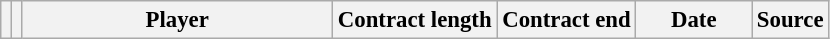<table class="wikitable plainrowheaders sortable" style="font-size:95%">
<tr>
<th></th>
<th></th>
<th scope=col style="width:200px;"><strong>Player</strong></th>
<th><strong>Contract length</strong></th>
<th><strong>Contract end</strong></th>
<th scope=col style="width:70px;"><strong>Date</strong></th>
<th><strong>Source</strong></th>
</tr>
</table>
